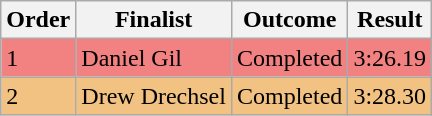<table class="wikitable sortable">
<tr>
<th>Order</th>
<th>Finalist</th>
<th>Outcome</th>
<th>Result</th>
</tr>
<tr style="background-color:#f28282">
<td>1</td>
<td>Daniel Gil</td>
<td>Completed</td>
<td>3:26.19</td>
</tr>
<tr style="background-color:#f2c282">
<td>2</td>
<td>Drew Drechsel</td>
<td>Completed</td>
<td>3:28.30</td>
</tr>
</table>
